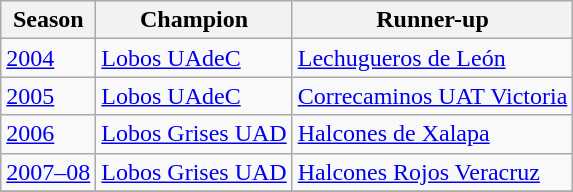<table class="wikitable">
<tr>
<th>Season</th>
<th>Champion</th>
<th>Runner-up</th>
</tr>
<tr>
<td><a href='#'>2004</a></td>
<td><a href='#'>Lobos UAdeC</a></td>
<td><a href='#'>Lechugueros de León</a></td>
</tr>
<tr>
<td><a href='#'>2005</a></td>
<td><a href='#'>Lobos UAdeC</a></td>
<td><a href='#'>Correcaminos UAT  Victoria</a></td>
</tr>
<tr>
<td><a href='#'>2006</a></td>
<td><a href='#'>Lobos Grises UAD</a></td>
<td><a href='#'>Halcones de Xalapa</a></td>
</tr>
<tr>
<td><a href='#'>2007–08</a></td>
<td><a href='#'>Lobos Grises UAD</a></td>
<td><a href='#'>Halcones Rojos Veracruz</a></td>
</tr>
<tr>
</tr>
</table>
